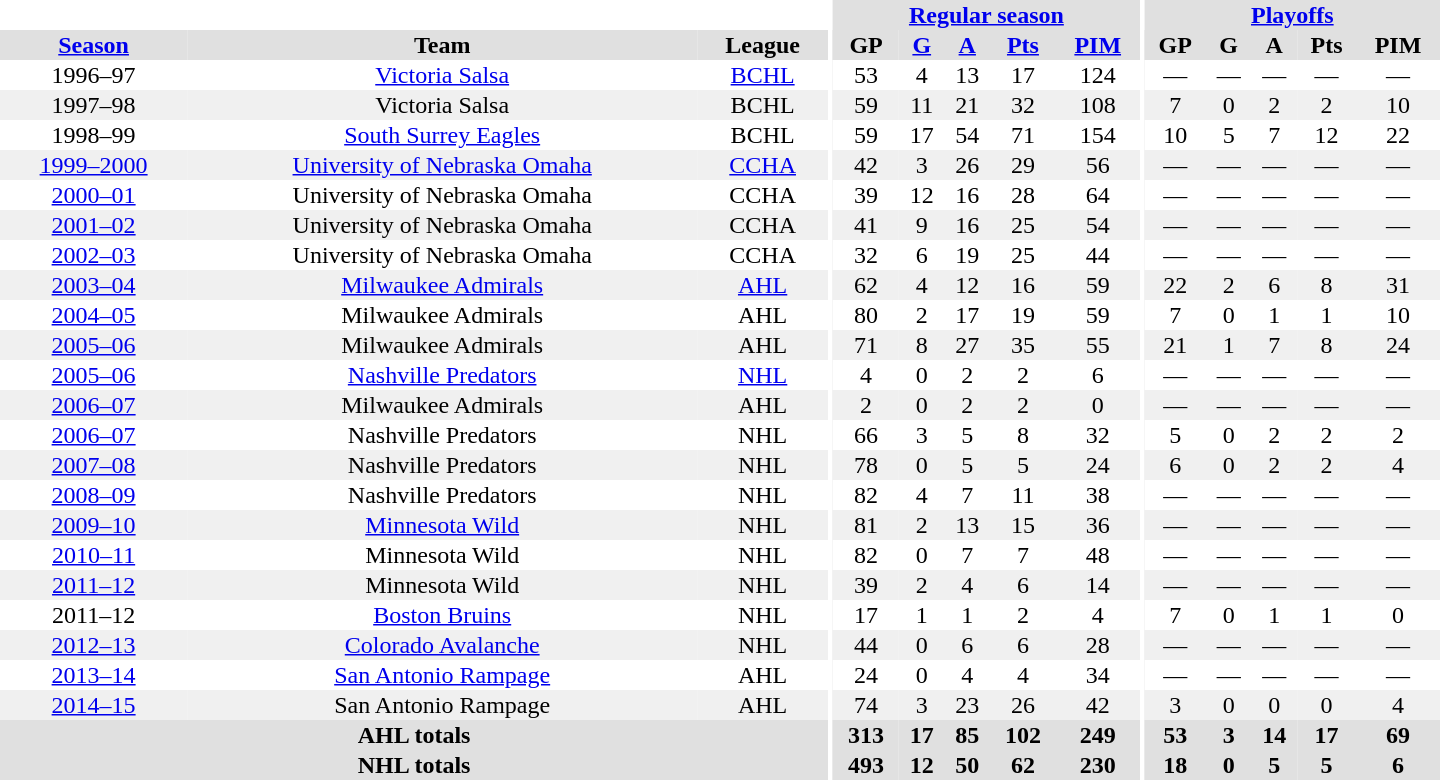<table border="0" cellpadding="1" cellspacing="0" style="text-align:center; width:60em">
<tr bgcolor="#e0e0e0">
<th colspan="3" bgcolor="#ffffff"></th>
<th rowspan="99" bgcolor="#ffffff"></th>
<th colspan="5"><a href='#'>Regular season</a></th>
<th rowspan="99" bgcolor="#ffffff"></th>
<th colspan="5"><a href='#'>Playoffs</a></th>
</tr>
<tr bgcolor="#e0e0e0">
<th><a href='#'>Season</a></th>
<th>Team</th>
<th>League</th>
<th>GP</th>
<th><a href='#'>G</a></th>
<th><a href='#'>A</a></th>
<th><a href='#'>Pts</a></th>
<th><a href='#'>PIM</a></th>
<th>GP</th>
<th>G</th>
<th>A</th>
<th>Pts</th>
<th>PIM</th>
</tr>
<tr>
<td>1996–97</td>
<td><a href='#'>Victoria Salsa</a></td>
<td><a href='#'>BCHL</a></td>
<td>53</td>
<td>4</td>
<td>13</td>
<td>17</td>
<td>124</td>
<td>—</td>
<td>—</td>
<td>—</td>
<td>—</td>
<td>—</td>
</tr>
<tr bgcolor="#f0f0f0">
<td>1997–98</td>
<td>Victoria Salsa</td>
<td>BCHL</td>
<td>59</td>
<td>11</td>
<td>21</td>
<td>32</td>
<td>108</td>
<td>7</td>
<td>0</td>
<td>2</td>
<td>2</td>
<td>10</td>
</tr>
<tr>
<td>1998–99</td>
<td><a href='#'>South Surrey Eagles</a></td>
<td>BCHL</td>
<td>59</td>
<td>17</td>
<td>54</td>
<td>71</td>
<td>154</td>
<td>10</td>
<td>5</td>
<td>7</td>
<td>12</td>
<td>22</td>
</tr>
<tr bgcolor="#f0f0f0">
<td><a href='#'>1999–2000</a></td>
<td><a href='#'>University of Nebraska Omaha</a></td>
<td><a href='#'>CCHA</a></td>
<td>42</td>
<td>3</td>
<td>26</td>
<td>29</td>
<td>56</td>
<td>—</td>
<td>—</td>
<td>—</td>
<td>—</td>
<td>—</td>
</tr>
<tr>
<td><a href='#'>2000–01</a></td>
<td>University of Nebraska Omaha</td>
<td>CCHA</td>
<td>39</td>
<td>12</td>
<td>16</td>
<td>28</td>
<td>64</td>
<td>—</td>
<td>—</td>
<td>—</td>
<td>—</td>
<td>—</td>
</tr>
<tr bgcolor="#f0f0f0">
<td><a href='#'>2001–02</a></td>
<td>University of Nebraska Omaha</td>
<td>CCHA</td>
<td>41</td>
<td>9</td>
<td>16</td>
<td>25</td>
<td>54</td>
<td>—</td>
<td>—</td>
<td>—</td>
<td>—</td>
<td>—</td>
</tr>
<tr>
<td><a href='#'>2002–03</a></td>
<td>University of Nebraska Omaha</td>
<td>CCHA</td>
<td>32</td>
<td>6</td>
<td>19</td>
<td>25</td>
<td>44</td>
<td>—</td>
<td>—</td>
<td>—</td>
<td>—</td>
<td>—</td>
</tr>
<tr bgcolor="#f0f0f0">
<td><a href='#'>2003–04</a></td>
<td><a href='#'>Milwaukee Admirals</a></td>
<td><a href='#'>AHL</a></td>
<td>62</td>
<td>4</td>
<td>12</td>
<td>16</td>
<td>59</td>
<td>22</td>
<td>2</td>
<td>6</td>
<td>8</td>
<td>31</td>
</tr>
<tr>
<td><a href='#'>2004–05</a></td>
<td>Milwaukee Admirals</td>
<td>AHL</td>
<td>80</td>
<td>2</td>
<td>17</td>
<td>19</td>
<td>59</td>
<td>7</td>
<td>0</td>
<td>1</td>
<td>1</td>
<td>10</td>
</tr>
<tr bgcolor="#f0f0f0">
<td><a href='#'>2005–06</a></td>
<td>Milwaukee Admirals</td>
<td>AHL</td>
<td>71</td>
<td>8</td>
<td>27</td>
<td>35</td>
<td>55</td>
<td>21</td>
<td>1</td>
<td>7</td>
<td>8</td>
<td>24</td>
</tr>
<tr>
<td><a href='#'>2005–06</a></td>
<td><a href='#'>Nashville Predators</a></td>
<td><a href='#'>NHL</a></td>
<td>4</td>
<td>0</td>
<td>2</td>
<td>2</td>
<td>6</td>
<td>—</td>
<td>—</td>
<td>—</td>
<td>—</td>
<td>—</td>
</tr>
<tr bgcolor="#f0f0f0">
<td><a href='#'>2006–07</a></td>
<td>Milwaukee Admirals</td>
<td>AHL</td>
<td>2</td>
<td>0</td>
<td>2</td>
<td>2</td>
<td>0</td>
<td>—</td>
<td>—</td>
<td>—</td>
<td>—</td>
<td>—</td>
</tr>
<tr>
<td><a href='#'>2006–07</a></td>
<td>Nashville Predators</td>
<td>NHL</td>
<td>66</td>
<td>3</td>
<td>5</td>
<td>8</td>
<td>32</td>
<td>5</td>
<td>0</td>
<td>2</td>
<td>2</td>
<td>2</td>
</tr>
<tr bgcolor="#f0f0f0">
<td><a href='#'>2007–08</a></td>
<td>Nashville Predators</td>
<td>NHL</td>
<td>78</td>
<td>0</td>
<td>5</td>
<td>5</td>
<td>24</td>
<td>6</td>
<td>0</td>
<td>2</td>
<td>2</td>
<td>4</td>
</tr>
<tr>
<td><a href='#'>2008–09</a></td>
<td>Nashville Predators</td>
<td>NHL</td>
<td>82</td>
<td>4</td>
<td>7</td>
<td>11</td>
<td>38</td>
<td>—</td>
<td>—</td>
<td>—</td>
<td>—</td>
<td>—</td>
</tr>
<tr bgcolor="#f0f0f0">
<td><a href='#'>2009–10</a></td>
<td><a href='#'>Minnesota Wild</a></td>
<td>NHL</td>
<td>81</td>
<td>2</td>
<td>13</td>
<td>15</td>
<td>36</td>
<td>—</td>
<td>—</td>
<td>—</td>
<td>—</td>
<td>—</td>
</tr>
<tr>
<td><a href='#'>2010–11</a></td>
<td>Minnesota Wild</td>
<td>NHL</td>
<td>82</td>
<td>0</td>
<td>7</td>
<td>7</td>
<td>48</td>
<td>—</td>
<td>—</td>
<td>—</td>
<td>—</td>
<td>—</td>
</tr>
<tr bgcolor="#f0f0f0">
<td><a href='#'>2011–12</a></td>
<td>Minnesota Wild</td>
<td>NHL</td>
<td>39</td>
<td>2</td>
<td>4</td>
<td>6</td>
<td>14</td>
<td>—</td>
<td>—</td>
<td>—</td>
<td>—</td>
<td>—</td>
</tr>
<tr>
<td>2011–12</td>
<td><a href='#'>Boston Bruins</a></td>
<td>NHL</td>
<td>17</td>
<td>1</td>
<td>1</td>
<td>2</td>
<td>4</td>
<td>7</td>
<td>0</td>
<td>1</td>
<td>1</td>
<td>0</td>
</tr>
<tr bgcolor="#f0f0f0">
<td><a href='#'>2012–13</a></td>
<td><a href='#'>Colorado Avalanche</a></td>
<td>NHL</td>
<td>44</td>
<td>0</td>
<td>6</td>
<td>6</td>
<td>28</td>
<td>—</td>
<td>—</td>
<td>—</td>
<td>—</td>
<td>—</td>
</tr>
<tr>
<td><a href='#'>2013–14</a></td>
<td><a href='#'>San Antonio Rampage</a></td>
<td>AHL</td>
<td>24</td>
<td>0</td>
<td>4</td>
<td>4</td>
<td>34</td>
<td>—</td>
<td>—</td>
<td>—</td>
<td>—</td>
<td>—</td>
</tr>
<tr bgcolor="#f0f0f0">
<td><a href='#'>2014–15</a></td>
<td>San Antonio Rampage</td>
<td>AHL</td>
<td>74</td>
<td>3</td>
<td>23</td>
<td>26</td>
<td>42</td>
<td>3</td>
<td>0</td>
<td>0</td>
<td>0</td>
<td>4</td>
</tr>
<tr bgcolor="#e0e0e0">
<th colspan="3">AHL totals</th>
<th>313</th>
<th>17</th>
<th>85</th>
<th>102</th>
<th>249</th>
<th>53</th>
<th>3</th>
<th>14</th>
<th>17</th>
<th>69</th>
</tr>
<tr bgcolor="#e0e0e0">
<th colspan="3">NHL totals</th>
<th>493</th>
<th>12</th>
<th>50</th>
<th>62</th>
<th>230</th>
<th>18</th>
<th>0</th>
<th>5</th>
<th>5</th>
<th>6</th>
</tr>
</table>
